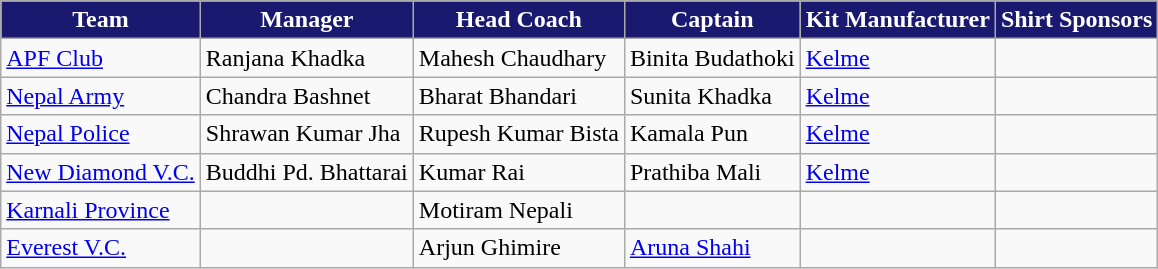<table class="wikitable sortable">
<tr>
<th style="background:#191970;color:#fff">Team</th>
<th style="background:#191970;color:#fff">Manager</th>
<th style="background:#191970;color:#fff">Head Coach</th>
<th style="background:#191970;color:#fff">Captain</th>
<th style="background:#191970;color:#fff">Kit Manufacturer</th>
<th style="background:#191970;color:#fff">Shirt Sponsors</th>
</tr>
<tr>
<td><a href='#'>APF Club</a></td>
<td>Ranjana Khadka</td>
<td> Mahesh Chaudhary</td>
<td> Binita Budathoki</td>
<td><a href='#'>Kelme</a></td>
<td></td>
</tr>
<tr>
<td><a href='#'>Nepal Army</a></td>
<td>Chandra Bashnet</td>
<td> Bharat Bhandari</td>
<td> Sunita Khadka</td>
<td><a href='#'>Kelme</a></td>
<td></td>
</tr>
<tr>
<td><a href='#'>Nepal Police</a></td>
<td>Shrawan Kumar Jha</td>
<td> Rupesh Kumar Bista</td>
<td> Kamala Pun</td>
<td><a href='#'>Kelme</a></td>
<td></td>
</tr>
<tr>
<td><a href='#'>New Diamond V.C.</a></td>
<td>Buddhi Pd. Bhattarai</td>
<td> Kumar Rai</td>
<td>  Prathiba Mali</td>
<td><a href='#'>Kelme</a></td>
<td></td>
</tr>
<tr>
<td><a href='#'>Karnali Province</a></td>
<td></td>
<td> Motiram Nepali</td>
<td></td>
<td></td>
<td></td>
</tr>
<tr>
<td><a href='#'>Everest V.C.</a></td>
<td></td>
<td> Arjun Ghimire</td>
<td> <a href='#'>Aruna Shahi</a></td>
<td></td>
<td></td>
</tr>
</table>
